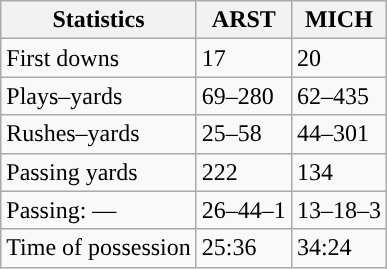<table class="wikitable" style="float:left">
<tr>
<th>Statistics</th>
<th>ARST</th>
<th>MICH</th>
</tr>
<tr>
<td>First downs</td>
<td>17</td>
<td>20</td>
</tr>
<tr>
<td>Plays–yards</td>
<td>69–280</td>
<td>62–435</td>
</tr>
<tr>
<td>Rushes–yards</td>
<td>25–58</td>
<td>44–301</td>
</tr>
<tr>
<td>Passing yards</td>
<td>222</td>
<td>134</td>
</tr>
<tr>
<td>Passing: ––</td>
<td>26–44–1</td>
<td>13–18–3</td>
</tr>
<tr>
<td>Time of possession</td>
<td>25:36</td>
<td>34:24</td>
</tr>
</table>
